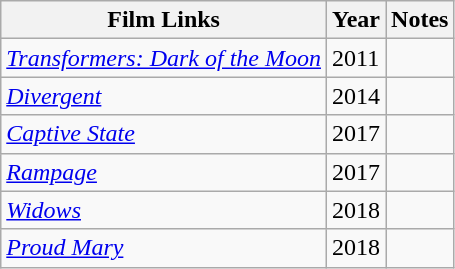<table class="wikitable">
<tr>
<th>Film Links</th>
<th>Year</th>
<th>Notes</th>
</tr>
<tr>
<td><em><a href='#'>Transformers: Dark of the Moon</a></em></td>
<td>2011</td>
<td></td>
</tr>
<tr>
<td><em><a href='#'>Divergent</a></em></td>
<td>2014</td>
<td></td>
</tr>
<tr>
<td><em><a href='#'>Captive State</a></em></td>
<td>2017</td>
<td></td>
</tr>
<tr>
<td><em><a href='#'>Rampage</a></em></td>
<td>2017</td>
<td></td>
</tr>
<tr>
<td><em><a href='#'>Widows</a></em></td>
<td>2018</td>
<td></td>
</tr>
<tr>
<td><em><a href='#'>Proud Mary</a></em></td>
<td>2018</td>
<td></td>
</tr>
</table>
